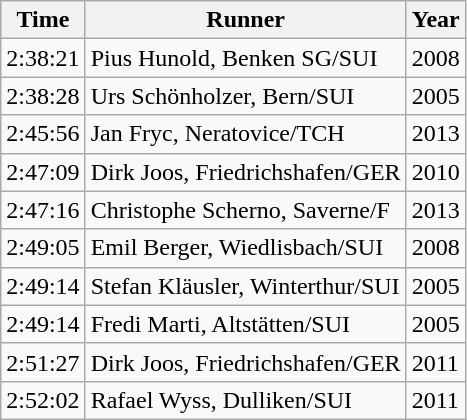<table class=wikitable>
<tr>
<th>Time</th>
<th>Runner</th>
<th>Year</th>
</tr>
<tr>
<td>2:38:21</td>
<td>Pius Hunold, Benken SG/SUI</td>
<td>2008</td>
</tr>
<tr>
<td>2:38:28</td>
<td>Urs Schönholzer, Bern/SUI</td>
<td>2005</td>
</tr>
<tr>
<td>2:45:56</td>
<td>Jan Fryc, Neratovice/TCH</td>
<td>2013</td>
</tr>
<tr>
<td>2:47:09</td>
<td>Dirk Joos, Friedrichshafen/GER</td>
<td>2010</td>
</tr>
<tr>
<td>2:47:16</td>
<td>Christophe Scherno, Saverne/F</td>
<td>2013</td>
</tr>
<tr>
<td>2:49:05</td>
<td>Emil Berger, Wiedlisbach/SUI</td>
<td>2008</td>
</tr>
<tr>
<td>2:49:14</td>
<td>Stefan Kläusler, Winterthur/SUI</td>
<td>2005</td>
</tr>
<tr>
<td>2:49:14</td>
<td>Fredi Marti, Altstätten/SUI</td>
<td>2005</td>
</tr>
<tr>
<td>2:51:27</td>
<td>Dirk Joos, Friedrichshafen/GER</td>
<td>2011</td>
</tr>
<tr>
<td>2:52:02</td>
<td>Rafael Wyss, Dulliken/SUI</td>
<td>2011</td>
</tr>
</table>
